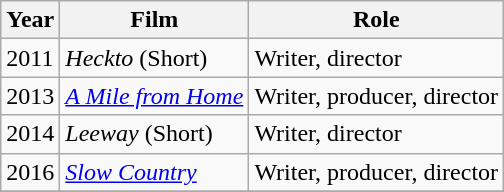<table class="wikitable sortable">
<tr>
<th>Year</th>
<th>Film</th>
<th>Role</th>
</tr>
<tr>
<td>2011</td>
<td><em> Heckto </em> (Short)</td>
<td>Writer, director</td>
</tr>
<tr>
<td>2013</td>
<td><em><a href='#'>A Mile from Home</a></em></td>
<td>Writer, producer, director</td>
</tr>
<tr>
<td>2014</td>
<td><em> Leeway </em> (Short)</td>
<td>Writer, director</td>
</tr>
<tr>
<td>2016</td>
<td><em><a href='#'>Slow Country</a></em></td>
<td>Writer, producer, director</td>
</tr>
<tr>
</tr>
</table>
